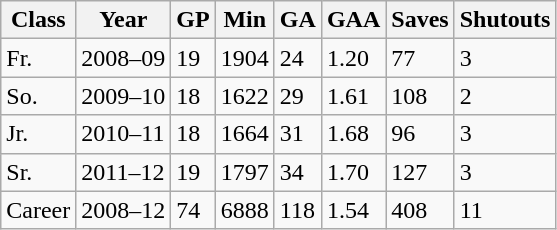<table class="wikitable sortable">
<tr>
<th>Class</th>
<th>Year</th>
<th>GP</th>
<th>Min</th>
<th>GA</th>
<th>GAA</th>
<th>Saves</th>
<th>Shutouts</th>
</tr>
<tr>
<td>Fr.</td>
<td>2008–09</td>
<td>19</td>
<td>1904</td>
<td>24</td>
<td>1.20</td>
<td>77</td>
<td>3</td>
</tr>
<tr>
<td>So.</td>
<td>2009–10</td>
<td>18</td>
<td>1622</td>
<td>29</td>
<td>1.61</td>
<td>108</td>
<td>2</td>
</tr>
<tr>
<td>Jr.</td>
<td>2010–11</td>
<td>18</td>
<td>1664</td>
<td>31</td>
<td>1.68</td>
<td>96</td>
<td>3</td>
</tr>
<tr>
<td>Sr.</td>
<td>2011–12</td>
<td>19</td>
<td>1797</td>
<td>34</td>
<td>1.70</td>
<td>127</td>
<td>3</td>
</tr>
<tr>
<td>Career</td>
<td>2008–12</td>
<td>74</td>
<td>6888</td>
<td>118</td>
<td>1.54</td>
<td>408</td>
<td>11</td>
</tr>
</table>
